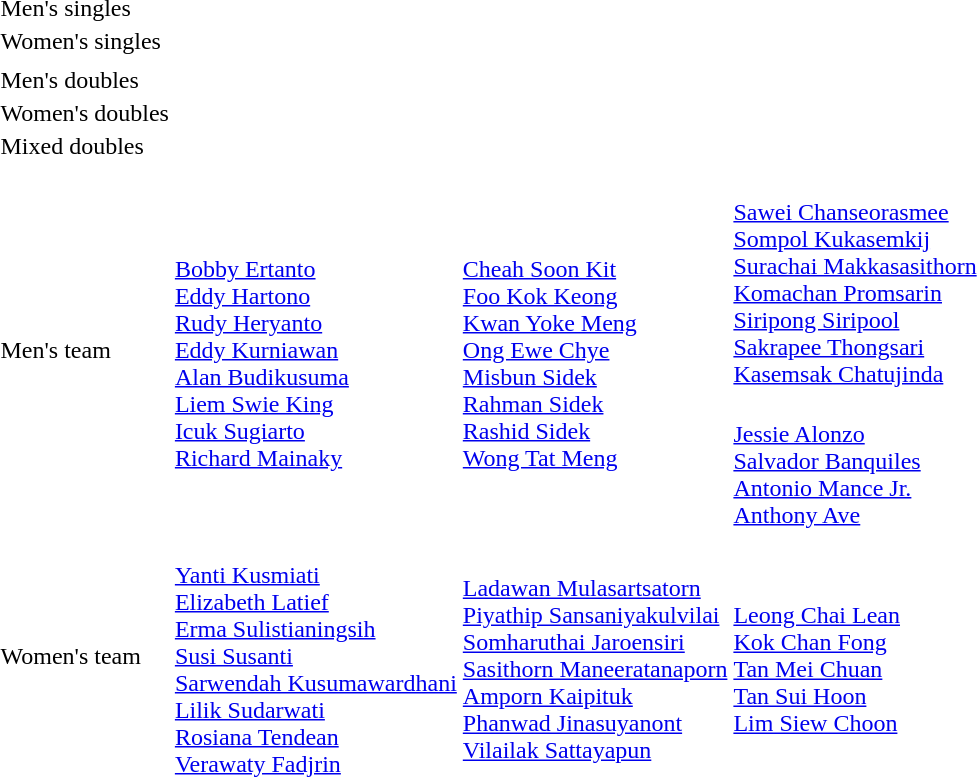<table>
<tr>
<td rowspan="2">Men's singles<br></td>
<td rowspan="2"></td>
<td rowspan="2"></td>
<td></td>
</tr>
<tr>
<td></td>
</tr>
<tr>
<td rowspan="2">Women's singles<br></td>
<td rowspan="2"></td>
<td rowspan="2"></td>
<td></td>
</tr>
<tr>
<td></td>
</tr>
<tr>
<td colspan=4></td>
</tr>
<tr>
<td rowspan="2">Men's doubles<br></td>
<td rowspan="2"></td>
<td rowspan="2"></td>
<td></td>
</tr>
<tr>
<td></td>
</tr>
<tr>
<td rowspan="2">Women's doubles<br></td>
<td rowspan="2"></td>
<td rowspan="2"></td>
<td></td>
</tr>
<tr>
<td></td>
</tr>
<tr>
<td rowspan="2">Mixed doubles<br></td>
<td rowspan="2"></td>
<td rowspan="2"></td>
<td></td>
</tr>
<tr>
<td></td>
</tr>
<tr>
<td colspan=4></td>
</tr>
<tr>
<td rowspan="2">Men's team<br></td>
<td rowspan="2"><br><a href='#'>Bobby Ertanto</a><br><a href='#'>Eddy Hartono</a><br><a href='#'>Rudy Heryanto</a><br><a href='#'>Eddy Kurniawan</a><br><a href='#'>Alan Budikusuma</a><br><a href='#'>Liem Swie King</a><br><a href='#'>Icuk Sugiarto</a><br><a href='#'>Richard Mainaky</a></td>
<td rowspan="2"><br><a href='#'>Cheah Soon Kit</a><br><a href='#'>Foo Kok Keong</a><br><a href='#'>Kwan Yoke Meng</a><br><a href='#'>Ong Ewe Chye</a><br><a href='#'>Misbun Sidek</a><br><a href='#'>Rahman Sidek</a><br><a href='#'>Rashid Sidek</a><br><a href='#'>Wong Tat Meng</a></td>
<td><br><a href='#'>Sawei Chanseorasmee</a><br><a href='#'>Sompol Kukasemkij</a><br><a href='#'>Surachai Makkasasithorn</a><br><a href='#'>Komachan Promsarin</a><br><a href='#'>Siripong Siripool</a><br><a href='#'>Sakrapee Thongsari</a><br><a href='#'>Kasemsak Chatujinda</a></td>
</tr>
<tr>
<td><br><a href='#'>Jessie Alonzo</a><br><a href='#'>Salvador Banquiles</a><br><a href='#'>Antonio Mance Jr.</a><br><a href='#'>Anthony Ave</a></td>
</tr>
<tr>
<td>Women's team<br></td>
<td><br><a href='#'>Yanti Kusmiati</a><br><a href='#'>Elizabeth Latief</a><br><a href='#'>Erma Sulistianingsih</a><br><a href='#'>Susi Susanti</a><br><a href='#'>Sarwendah Kusumawardhani</a><br><a href='#'>Lilik Sudarwati</a><br><a href='#'>Rosiana Tendean</a><br><a href='#'>Verawaty Fadjrin</a></td>
<td><br><a href='#'>Ladawan Mulasartsatorn</a><br><a href='#'>Piyathip Sansaniyakulvilai</a><br><a href='#'>Somharuthai Jaroensiri</a><br><a href='#'>Sasithorn Maneeratanaporn</a><br><a href='#'>Amporn Kaipituk</a><br><a href='#'>Phanwad Jinasuyanont</a><br><a href='#'>Vilailak Sattayapun</a></td>
<td><br><a href='#'>Leong Chai Lean</a><br><a href='#'>Kok Chan Fong</a><br><a href='#'>Tan Mei Chuan</a><br><a href='#'>Tan Sui Hoon</a><br><a href='#'>Lim Siew Choon</a></td>
</tr>
</table>
